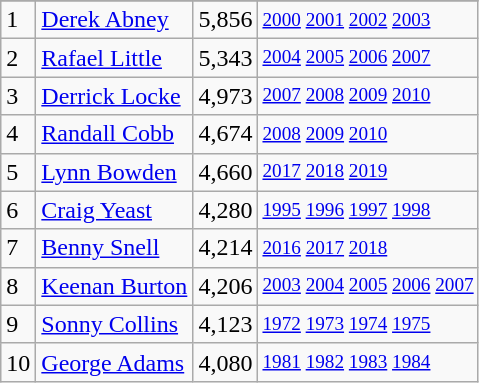<table class="wikitable">
<tr>
</tr>
<tr>
<td>1</td>
<td><a href='#'>Derek Abney</a></td>
<td><abbr>5,856</abbr></td>
<td style="font-size:80%;"><a href='#'>2000</a> <a href='#'>2001</a> <a href='#'>2002</a> <a href='#'>2003</a></td>
</tr>
<tr>
<td>2</td>
<td><a href='#'>Rafael Little</a></td>
<td><abbr>5,343</abbr></td>
<td style="font-size:80%;"><a href='#'>2004</a> <a href='#'>2005</a> <a href='#'>2006</a> <a href='#'>2007</a></td>
</tr>
<tr>
<td>3</td>
<td><a href='#'>Derrick Locke</a></td>
<td><abbr>4,973</abbr></td>
<td style="font-size:80%;"><a href='#'>2007</a> <a href='#'>2008</a> <a href='#'>2009</a> <a href='#'>2010</a></td>
</tr>
<tr>
<td>4</td>
<td><a href='#'>Randall Cobb</a></td>
<td><abbr>4,674</abbr></td>
<td style="font-size:80%;"><a href='#'>2008</a> <a href='#'>2009</a> <a href='#'>2010</a></td>
</tr>
<tr>
<td>5</td>
<td><a href='#'>Lynn Bowden</a></td>
<td><abbr>4,660</abbr></td>
<td style="font-size:80%;"><a href='#'>2017</a> <a href='#'>2018</a> <a href='#'>2019</a></td>
</tr>
<tr>
<td>6</td>
<td><a href='#'>Craig Yeast</a></td>
<td><abbr>4,280</abbr></td>
<td style="font-size:80%;"><a href='#'>1995</a> <a href='#'>1996</a> <a href='#'>1997</a> <a href='#'>1998</a></td>
</tr>
<tr>
<td>7</td>
<td><a href='#'>Benny Snell</a></td>
<td><abbr>4,214</abbr></td>
<td style="font-size:80%;"><a href='#'>2016</a> <a href='#'>2017</a> <a href='#'>2018</a></td>
</tr>
<tr>
<td>8</td>
<td><a href='#'>Keenan Burton</a></td>
<td><abbr>4,206</abbr></td>
<td style="font-size:80%;"><a href='#'>2003</a> <a href='#'>2004</a> <a href='#'>2005</a> <a href='#'>2006</a> <a href='#'>2007</a></td>
</tr>
<tr>
<td>9</td>
<td><a href='#'>Sonny Collins</a></td>
<td><abbr>4,123</abbr></td>
<td style="font-size:80%;"><a href='#'>1972</a> <a href='#'>1973</a> <a href='#'>1974</a> <a href='#'>1975</a></td>
</tr>
<tr>
<td>10</td>
<td><a href='#'>George Adams</a></td>
<td><abbr>4,080</abbr></td>
<td style="font-size:80%;"><a href='#'>1981</a> <a href='#'>1982</a> <a href='#'>1983</a> <a href='#'>1984</a></td>
</tr>
</table>
